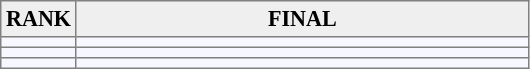<table cellpadding="3" cellspacing="0" border="1" style="background:#f7f8ff; font-size:92%; border:gray solid 1,5px; border-collapse:collapse;">
<tr style="background:#efefef;">
<th>RANK</th>
<th style="text-align:center; width:20em;">FINAL</th>
</tr>
<tr>
<td style="text-align:center;"></td>
<td></td>
</tr>
<tr>
<td style="text-align:center;"></td>
<td></td>
</tr>
<tr>
<td style="text-align:center;"></td>
<td></td>
</tr>
</table>
